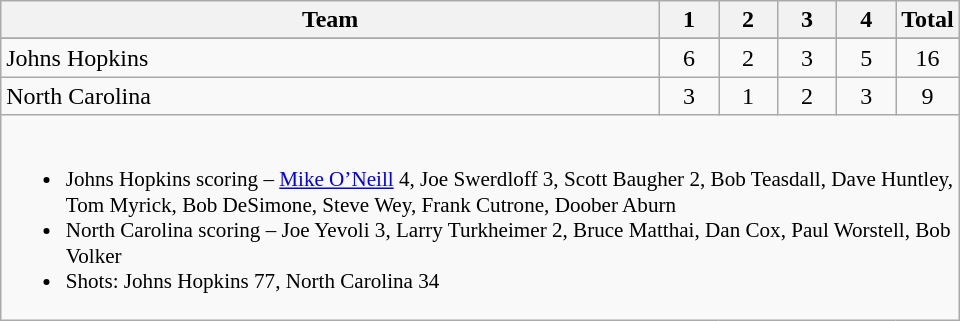<table class="wikitable" style="text-align:center; max-width:40em">
<tr>
<th>Team</th>
<th style="width:2em">1</th>
<th style="width:2em">2</th>
<th style="width:2em">3</th>
<th style="width:2em">4</th>
<th style="width:2em">Total</th>
</tr>
<tr>
</tr>
<tr>
<td style="text-align:left">Johns Hopkins</td>
<td>6</td>
<td>2</td>
<td>3</td>
<td>5</td>
<td>16</td>
</tr>
<tr>
<td style="text-align:left">North Carolina</td>
<td>3</td>
<td>1</td>
<td>2</td>
<td>3</td>
<td>9</td>
</tr>
<tr>
<td colspan=6 style="text-align:left; font-size:88%;"><br><ul><li>Johns Hopkins scoring – <a href='#'>Mike O’Neill</a> 4, Joe Swerdloff 3, Scott Baugher 2, Bob Teasdall, Dave Huntley, Tom Myrick, Bob DeSimone, Steve Wey, Frank Cutrone, Doober Aburn</li><li>North Carolina scoring – Joe Yevoli 3, Larry Turkheimer 2, Bruce Matthai, Dan Cox, Paul Worstell, Bob Volker</li><li>Shots: Johns Hopkins 77, North Carolina 34</li></ul></td>
</tr>
</table>
